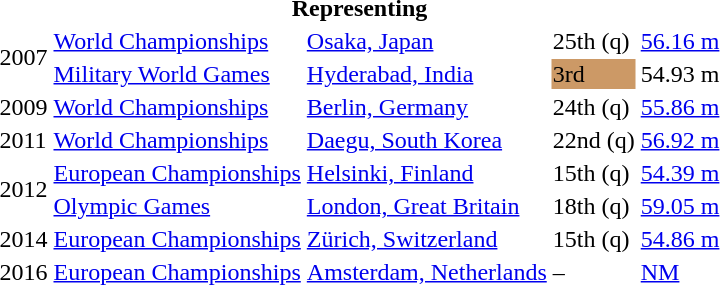<table>
<tr>
<th colspan="5">Representing </th>
</tr>
<tr>
<td rowspan=2>2007</td>
<td><a href='#'>World Championships</a></td>
<td><a href='#'>Osaka, Japan</a></td>
<td>25th (q)</td>
<td><a href='#'>56.16 m</a></td>
</tr>
<tr>
<td><a href='#'>Military World Games</a></td>
<td><a href='#'>Hyderabad, India</a></td>
<td bgcolor=cc9966>3rd</td>
<td>54.93 m</td>
</tr>
<tr>
<td>2009</td>
<td><a href='#'>World Championships</a></td>
<td><a href='#'>Berlin, Germany</a></td>
<td>24th (q)</td>
<td><a href='#'>55.86 m</a></td>
</tr>
<tr>
<td>2011</td>
<td><a href='#'>World Championships</a></td>
<td><a href='#'>Daegu, South Korea</a></td>
<td>22nd (q)</td>
<td><a href='#'>56.92 m</a></td>
</tr>
<tr>
<td rowspan=2>2012</td>
<td><a href='#'>European Championships</a></td>
<td><a href='#'>Helsinki, Finland</a></td>
<td>15th (q)</td>
<td><a href='#'>54.39 m</a></td>
</tr>
<tr>
<td><a href='#'>Olympic Games</a></td>
<td><a href='#'>London, Great Britain</a></td>
<td>18th (q)</td>
<td><a href='#'>59.05 m</a></td>
</tr>
<tr>
<td>2014</td>
<td><a href='#'>European Championships</a></td>
<td><a href='#'>Zürich, Switzerland</a></td>
<td>15th (q)</td>
<td><a href='#'>54.86 m</a></td>
</tr>
<tr>
<td>2016</td>
<td><a href='#'>European Championships</a></td>
<td><a href='#'>Amsterdam, Netherlands</a></td>
<td>–</td>
<td><a href='#'>NM</a></td>
</tr>
</table>
